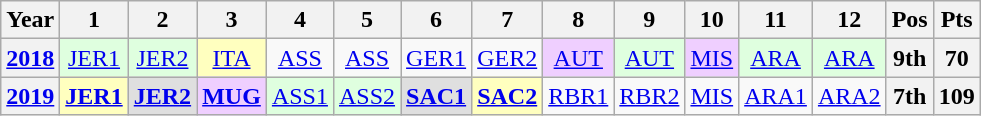<table class="wikitable" style="text-align:center;">
<tr>
<th>Year</th>
<th>1</th>
<th>2</th>
<th>3</th>
<th>4</th>
<th>5</th>
<th>6</th>
<th>7</th>
<th>8</th>
<th>9</th>
<th>10</th>
<th>11</th>
<th>12</th>
<th>Pos</th>
<th>Pts</th>
</tr>
<tr>
<th><a href='#'>2018</a></th>
<td style="background:#dfffdf;"><a href='#'>JER1</a><br></td>
<td style="background:#dfffdf;"><a href='#'>JER2</a><br></td>
<td style="background:#ffffbf;"><a href='#'>ITA</a><br></td>
<td><a href='#'>ASS</a></td>
<td><a href='#'>ASS</a></td>
<td><a href='#'>GER1</a></td>
<td><a href='#'>GER2</a></td>
<td style="background:#efcfff;"><a href='#'>AUT</a><br></td>
<td style="background:#dfffdf;"><a href='#'>AUT</a><br></td>
<td style="background:#efcfff;"><a href='#'>MIS</a><br></td>
<td style="background:#dfffdf;"><a href='#'>ARA</a><br></td>
<td style="background:#dfffdf;"><a href='#'>ARA</a><br></td>
<th>9th</th>
<th>70</th>
</tr>
<tr>
<th><a href='#'>2019</a></th>
<td style="background:#ffffbf;"><strong><a href='#'>JER1</a></strong><br></td>
<td style="background:#dfdfdf;"><strong><a href='#'>JER2</a></strong><br></td>
<td style="background:#efcfff;"><strong><a href='#'>MUG</a></strong><br></td>
<td style="background:#dfffdf;"><a href='#'>ASS1</a><br></td>
<td style="background:#dfffdf;"><a href='#'>ASS2</a><br></td>
<td style="background:#dfdfdf;"><strong><a href='#'>SAC1</a></strong><br></td>
<td style="background:#ffffbf;"><strong><a href='#'>SAC2</a></strong><br></td>
<td><a href='#'>RBR1</a></td>
<td><a href='#'>RBR2</a></td>
<td><a href='#'>MIS</a></td>
<td><a href='#'>ARA1</a></td>
<td><a href='#'>ARA2</a></td>
<th>7th</th>
<th>109</th>
</tr>
</table>
